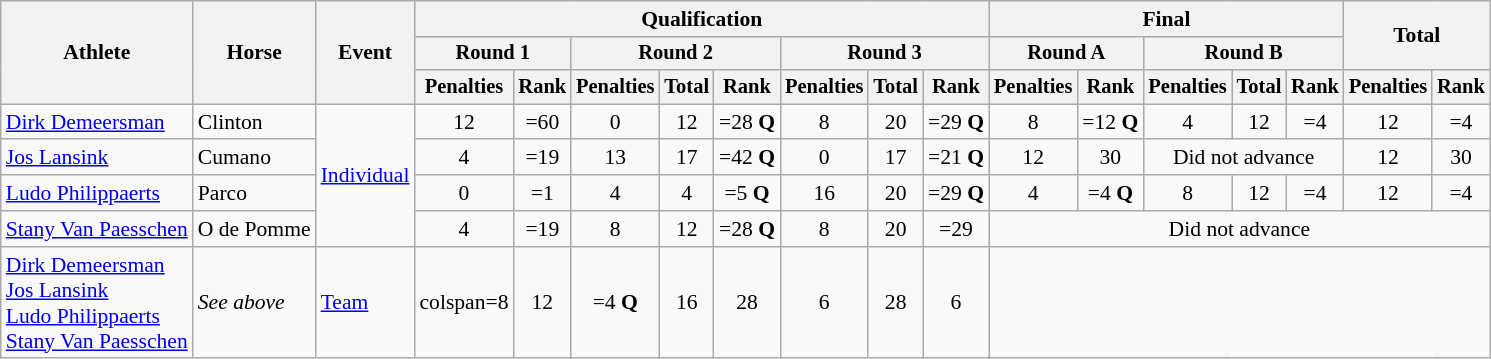<table class="wikitable" style="font-size:90%">
<tr>
<th rowspan="3">Athlete</th>
<th rowspan="3">Horse</th>
<th rowspan="3">Event</th>
<th colspan="8">Qualification</th>
<th colspan="5">Final</th>
<th rowspan=2 colspan="2">Total</th>
</tr>
<tr style="font-size:95%">
<th colspan="2">Round 1</th>
<th colspan="3">Round 2</th>
<th colspan="3">Round 3</th>
<th colspan="2">Round A</th>
<th colspan="3">Round B</th>
</tr>
<tr style="font-size:95%">
<th>Penalties</th>
<th>Rank</th>
<th>Penalties</th>
<th>Total</th>
<th>Rank</th>
<th>Penalties</th>
<th>Total</th>
<th>Rank</th>
<th>Penalties</th>
<th>Rank</th>
<th>Penalties</th>
<th>Total</th>
<th>Rank</th>
<th>Penalties</th>
<th>Rank</th>
</tr>
<tr align=center>
<td align=left><a href='#'>Dirk Demeersman</a></td>
<td align=left>Clinton</td>
<td align=left rowspan=4><a href='#'>Individual</a></td>
<td>12</td>
<td>=60</td>
<td>0</td>
<td>12</td>
<td>=28 <strong>Q</strong></td>
<td>8</td>
<td>20</td>
<td>=29 <strong>Q</strong></td>
<td>8</td>
<td>=12 <strong>Q</strong></td>
<td>4</td>
<td>12</td>
<td>=4</td>
<td>12</td>
<td>=4</td>
</tr>
<tr align=center>
<td align=left><a href='#'>Jos Lansink</a></td>
<td align=left>Cumano</td>
<td>4</td>
<td>=19</td>
<td>13</td>
<td>17</td>
<td>=42 <strong>Q</strong></td>
<td>0</td>
<td>17</td>
<td>=21 <strong>Q</strong></td>
<td>12</td>
<td>30</td>
<td colspan=3>Did not advance</td>
<td>12</td>
<td>30</td>
</tr>
<tr align=center>
<td align=left><a href='#'>Ludo Philippaerts</a></td>
<td align=left>Parco</td>
<td>0</td>
<td>=1</td>
<td>4</td>
<td>4</td>
<td>=5 <strong>Q</strong></td>
<td>16</td>
<td>20</td>
<td>=29 <strong>Q</strong></td>
<td>4</td>
<td>=4 <strong>Q</strong></td>
<td>8</td>
<td>12</td>
<td>=4</td>
<td>12</td>
<td>=4</td>
</tr>
<tr align=center>
<td align=left><a href='#'>Stany Van Paesschen</a></td>
<td align=left>O de Pomme</td>
<td>4</td>
<td>=19</td>
<td>8</td>
<td>12</td>
<td>=28 <strong>Q</strong></td>
<td>8</td>
<td>20</td>
<td>=29</td>
<td colspan=7>Did not advance</td>
</tr>
<tr align=center>
<td align=left><a href='#'>Dirk Demeersman</a><br><a href='#'>Jos Lansink</a><br><a href='#'>Ludo Philippaerts</a><br><a href='#'>Stany Van Paesschen</a></td>
<td align=left><em>See above</em></td>
<td align=left><a href='#'>Team</a></td>
<td>colspan=8 </td>
<td>12</td>
<td>=4 <strong>Q</strong></td>
<td>16</td>
<td>28</td>
<td>6</td>
<td>28</td>
<td>6</td>
</tr>
</table>
